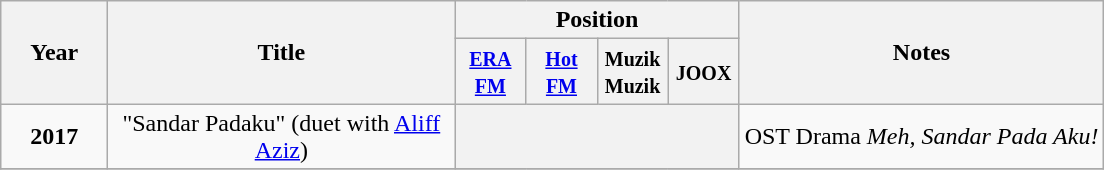<table class="wikitable plainrowheaders" style="text-align:center;">
<tr>
<th scope="col" rowspan="2" style="width:4em;">Year</th>
<th scope="col" rowspan="2" style="width:14em;">Title</th>
<th scope="col" colspan="4">Position</th>
<th scope="col" rowspan="2">Notes</th>
</tr>
<tr>
<th width="40"><a href='#'><small>ERA FM</small></a><br></th>
<th width="40"><small><a href='#'>Hot FM</a></small><br></th>
<th width="40"><small>Muzik Muzik</small><br></th>
<th width="40"><small>JOOX</small><br></th>
</tr>
<tr>
<td rowspan="1" style="text-align:center;"><strong>2017</strong></td>
<td>"Sandar Padaku" (duet with <a href='#'>Aliff Aziz</a>)</td>
<th colspan="4"></th>
<td>OST Drama <em>Meh, Sandar Pada Aku!</em></td>
</tr>
<tr>
</tr>
</table>
